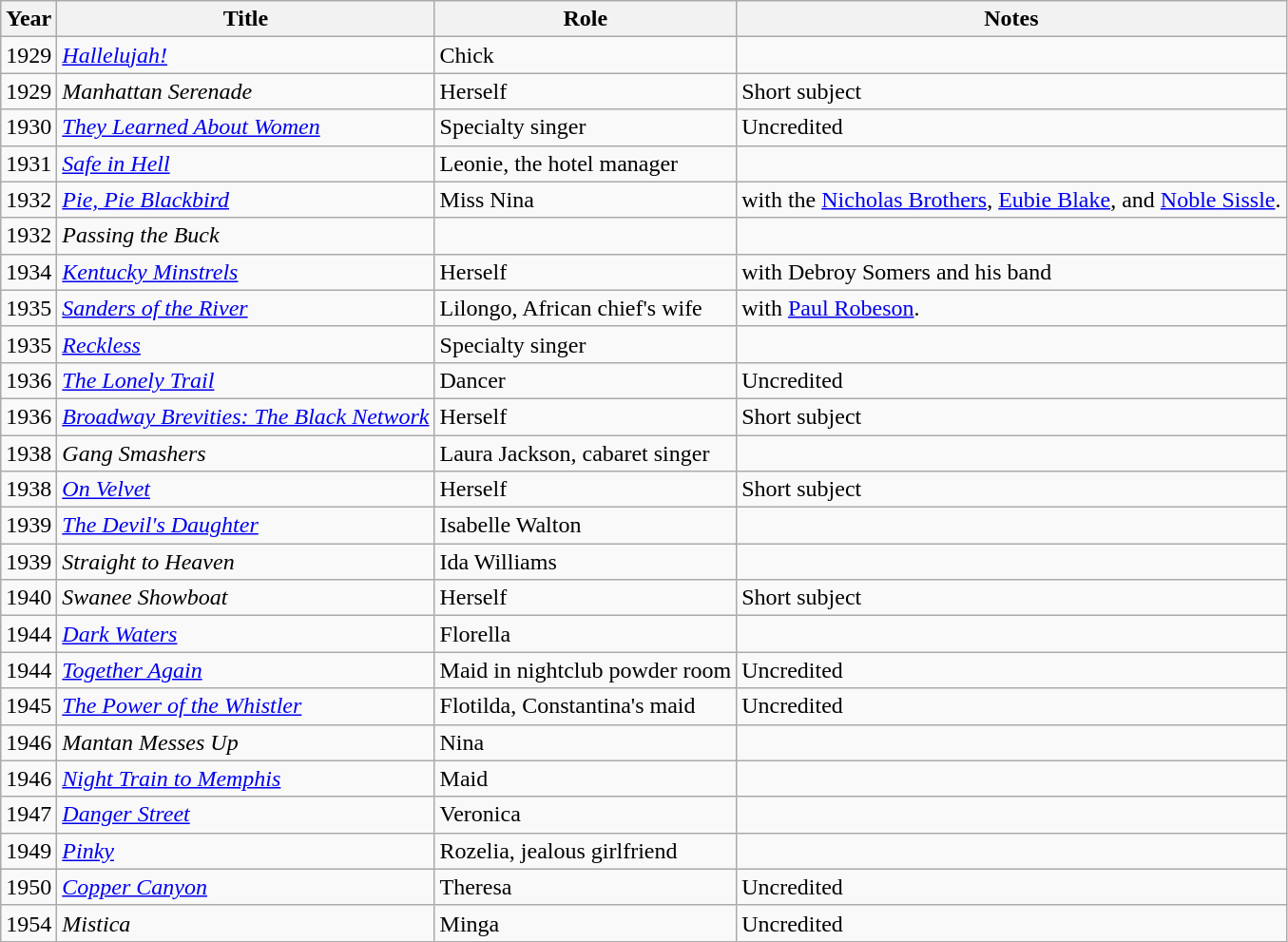<table class="wikitable sortable">
<tr>
<th>Year</th>
<th>Title</th>
<th>Role</th>
<th class="unsortable">Notes</th>
</tr>
<tr>
<td>1929</td>
<td><em><a href='#'>Hallelujah!</a></em></td>
<td>Chick</td>
<td></td>
</tr>
<tr>
<td>1929</td>
<td><em>Manhattan Serenade</em></td>
<td>Herself</td>
<td>Short subject</td>
</tr>
<tr>
<td>1930</td>
<td><em><a href='#'>They Learned About Women</a></em></td>
<td>Specialty singer</td>
<td>Uncredited</td>
</tr>
<tr>
<td>1931</td>
<td><em><a href='#'>Safe in Hell</a></em></td>
<td>Leonie, the hotel manager</td>
<td></td>
</tr>
<tr>
<td>1932</td>
<td><em><a href='#'>Pie, Pie Blackbird</a></em></td>
<td>Miss Nina</td>
<td>with the <a href='#'>Nicholas Brothers</a>, <a href='#'>Eubie Blake</a>, and <a href='#'>Noble Sissle</a>.</td>
</tr>
<tr>
<td>1932</td>
<td><em>Passing the Buck</em></td>
<td></td>
<td></td>
</tr>
<tr>
<td>1934</td>
<td><em><a href='#'>Kentucky Minstrels</a></em></td>
<td>Herself</td>
<td>with Debroy Somers and his band</td>
</tr>
<tr>
<td>1935</td>
<td><em><a href='#'>Sanders of the River</a></em></td>
<td>Lilongo, African chief's wife</td>
<td>with <a href='#'>Paul Robeson</a>.</td>
</tr>
<tr>
<td>1935</td>
<td><em><a href='#'>Reckless</a></em></td>
<td>Specialty singer</td>
<td></td>
</tr>
<tr>
<td>1936</td>
<td><em><a href='#'>The Lonely Trail</a></em></td>
<td>Dancer</td>
<td>Uncredited</td>
</tr>
<tr>
<td>1936</td>
<td><em><a href='#'>Broadway Brevities: The Black Network</a></em></td>
<td>Herself</td>
<td>Short subject</td>
</tr>
<tr>
<td>1938</td>
<td><em>Gang Smashers</em></td>
<td>Laura Jackson, cabaret singer</td>
<td></td>
</tr>
<tr>
<td>1938</td>
<td><em><a href='#'>On Velvet</a></em></td>
<td>Herself</td>
<td>Short subject</td>
</tr>
<tr>
<td>1939</td>
<td><em><a href='#'>The Devil's Daughter</a></em></td>
<td>Isabelle Walton</td>
<td></td>
</tr>
<tr>
<td>1939</td>
<td><em>Straight to Heaven</em></td>
<td>Ida Williams</td>
<td></td>
</tr>
<tr>
<td>1940</td>
<td><em>Swanee Showboat</em></td>
<td>Herself</td>
<td>Short subject</td>
</tr>
<tr>
<td>1944</td>
<td><em><a href='#'>Dark Waters</a></em></td>
<td>Florella</td>
<td></td>
</tr>
<tr>
<td>1944</td>
<td><em><a href='#'>Together Again</a></em></td>
<td>Maid in nightclub powder room</td>
<td>Uncredited</td>
</tr>
<tr>
<td>1945</td>
<td><em><a href='#'>The Power of the Whistler</a></em></td>
<td>Flotilda, Constantina's maid</td>
<td>Uncredited</td>
</tr>
<tr>
<td>1946</td>
<td><em>Mantan Messes Up</em></td>
<td>Nina</td>
<td></td>
</tr>
<tr>
<td>1946</td>
<td><em><a href='#'>Night Train to Memphis</a></em></td>
<td>Maid</td>
<td></td>
</tr>
<tr>
<td>1947</td>
<td><em><a href='#'>Danger Street</a></em></td>
<td>Veronica</td>
<td></td>
</tr>
<tr>
<td>1949</td>
<td><em><a href='#'>Pinky</a></em></td>
<td>Rozelia, jealous girlfriend</td>
<td></td>
</tr>
<tr>
<td>1950</td>
<td><em><a href='#'>Copper Canyon</a></em></td>
<td>Theresa</td>
<td>Uncredited</td>
</tr>
<tr>
<td>1954</td>
<td><em>Mistica</em></td>
<td>Minga</td>
<td>Uncredited</td>
</tr>
</table>
